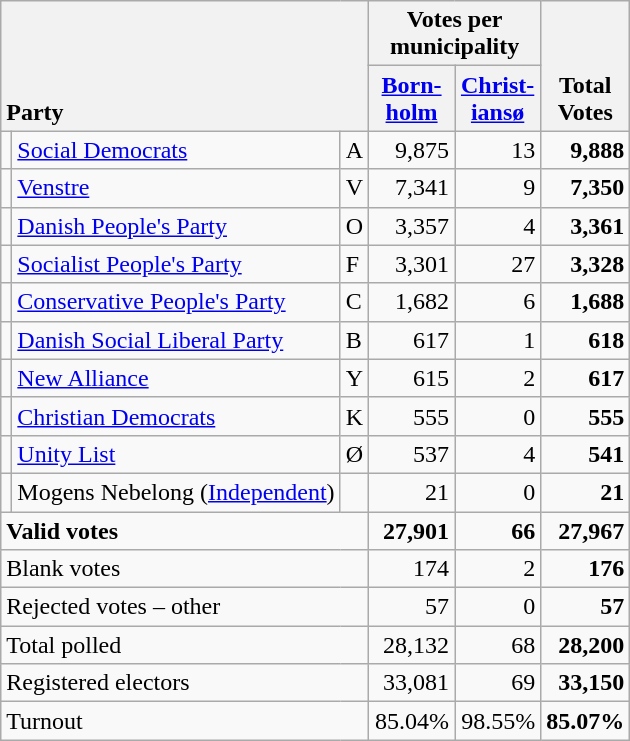<table class="wikitable" border="1" style="text-align:right;">
<tr>
<th style="text-align:left;" valign=bottom rowspan=2 colspan=3>Party</th>
<th colspan=2>Votes per municipality</th>
<th align=center valign=bottom rowspan=2 width="50">Total Votes</th>
</tr>
<tr>
<th align=center valign=bottom width="50"><a href='#'>Born- holm</a></th>
<th align=center valign=bottom width="50"><a href='#'>Christ- iansø</a></th>
</tr>
<tr>
<td></td>
<td align=left><a href='#'>Social Democrats</a></td>
<td align=left>A</td>
<td>9,875</td>
<td>13</td>
<td><strong>9,888</strong></td>
</tr>
<tr>
<td></td>
<td align=left><a href='#'>Venstre</a></td>
<td align=left>V</td>
<td>7,341</td>
<td>9</td>
<td><strong>7,350</strong></td>
</tr>
<tr>
<td></td>
<td align=left><a href='#'>Danish People's Party</a></td>
<td align=left>O</td>
<td>3,357</td>
<td>4</td>
<td><strong>3,361</strong></td>
</tr>
<tr>
<td></td>
<td align=left><a href='#'>Socialist People's Party</a></td>
<td align=left>F</td>
<td>3,301</td>
<td>27</td>
<td><strong>3,328</strong></td>
</tr>
<tr>
<td></td>
<td align=left style="white-space: nowrap;"><a href='#'>Conservative People's Party</a></td>
<td align=left>C</td>
<td>1,682</td>
<td>6</td>
<td><strong>1,688</strong></td>
</tr>
<tr>
<td></td>
<td align=left><a href='#'>Danish Social Liberal Party</a></td>
<td align=left>B</td>
<td>617</td>
<td>1</td>
<td><strong>618</strong></td>
</tr>
<tr>
<td></td>
<td align=left><a href='#'>New Alliance</a></td>
<td align=left>Y</td>
<td>615</td>
<td>2</td>
<td><strong>617</strong></td>
</tr>
<tr>
<td></td>
<td align=left><a href='#'>Christian Democrats</a></td>
<td align=left>K</td>
<td>555</td>
<td>0</td>
<td><strong>555</strong></td>
</tr>
<tr>
<td></td>
<td align=left><a href='#'>Unity List</a></td>
<td align=left>Ø</td>
<td>537</td>
<td>4</td>
<td><strong>541</strong></td>
</tr>
<tr>
<td></td>
<td align=left>Mogens Nebelong (<a href='#'>Independent</a>)</td>
<td></td>
<td>21</td>
<td>0</td>
<td><strong>21</strong></td>
</tr>
<tr style="font-weight:bold">
<td align=left colspan=3>Valid votes</td>
<td>27,901</td>
<td>66</td>
<td>27,967</td>
</tr>
<tr>
<td align=left colspan=3>Blank votes</td>
<td>174</td>
<td>2</td>
<td><strong>176</strong></td>
</tr>
<tr>
<td align=left colspan=3>Rejected votes – other</td>
<td>57</td>
<td>0</td>
<td><strong>57</strong></td>
</tr>
<tr>
<td align=left colspan=3>Total polled</td>
<td>28,132</td>
<td>68</td>
<td><strong>28,200</strong></td>
</tr>
<tr>
<td align=left colspan=3>Registered electors</td>
<td>33,081</td>
<td>69</td>
<td><strong>33,150</strong></td>
</tr>
<tr>
<td align=left colspan=3>Turnout</td>
<td>85.04%</td>
<td>98.55%</td>
<td><strong>85.07%</strong></td>
</tr>
</table>
